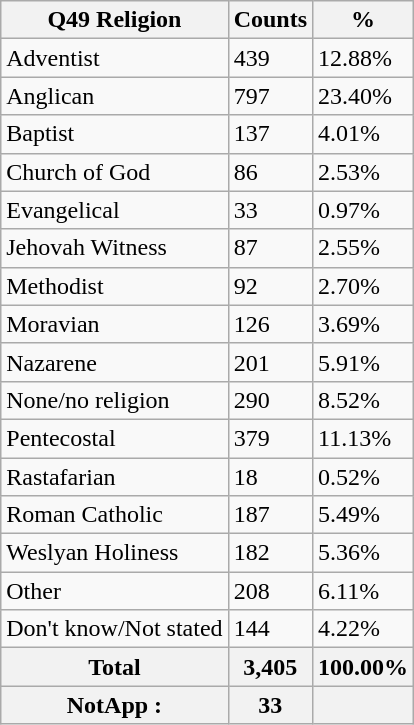<table class="wikitable sortable">
<tr>
<th>Q49 Religion</th>
<th>Counts</th>
<th>%</th>
</tr>
<tr>
<td>Adventist</td>
<td>439</td>
<td>12.88%</td>
</tr>
<tr>
<td>Anglican</td>
<td>797</td>
<td>23.40%</td>
</tr>
<tr>
<td>Baptist</td>
<td>137</td>
<td>4.01%</td>
</tr>
<tr>
<td>Church of God</td>
<td>86</td>
<td>2.53%</td>
</tr>
<tr>
<td>Evangelical</td>
<td>33</td>
<td>0.97%</td>
</tr>
<tr>
<td>Jehovah Witness</td>
<td>87</td>
<td>2.55%</td>
</tr>
<tr>
<td>Methodist</td>
<td>92</td>
<td>2.70%</td>
</tr>
<tr>
<td>Moravian</td>
<td>126</td>
<td>3.69%</td>
</tr>
<tr>
<td>Nazarene</td>
<td>201</td>
<td>5.91%</td>
</tr>
<tr>
<td>None/no religion</td>
<td>290</td>
<td>8.52%</td>
</tr>
<tr>
<td>Pentecostal</td>
<td>379</td>
<td>11.13%</td>
</tr>
<tr>
<td>Rastafarian</td>
<td>18</td>
<td>0.52%</td>
</tr>
<tr>
<td>Roman Catholic</td>
<td>187</td>
<td>5.49%</td>
</tr>
<tr>
<td>Weslyan Holiness</td>
<td>182</td>
<td>5.36%</td>
</tr>
<tr>
<td>Other</td>
<td>208</td>
<td>6.11%</td>
</tr>
<tr>
<td>Don't know/Not stated</td>
<td>144</td>
<td>4.22%</td>
</tr>
<tr>
<th>Total</th>
<th>3,405</th>
<th>100.00%</th>
</tr>
<tr>
<th>NotApp :</th>
<th>33</th>
<th></th>
</tr>
</table>
